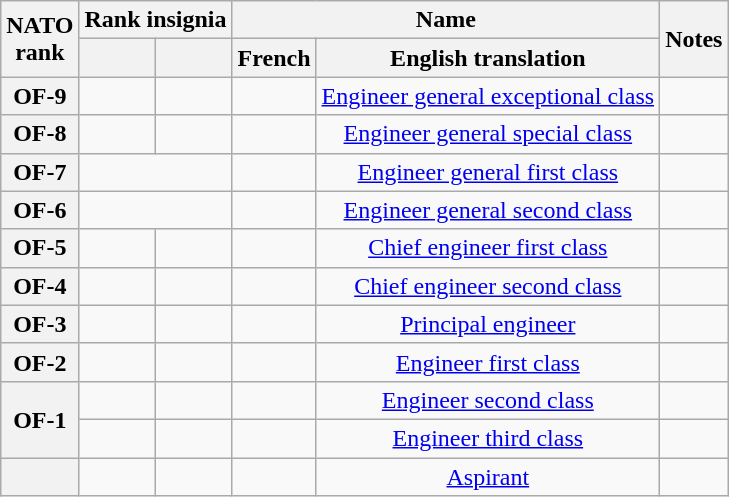<table class="wikitable plainrowheaders" style="text-align:center;" border="1">
<tr>
<th rowspan=2>NATO<br>rank</th>
<th colspan=2>Rank insignia</th>
<th colspan=2>Name</th>
<th rowspan=2>Notes</th>
</tr>
<tr>
<th></th>
<th></th>
<th>French</th>
<th>English translation</th>
</tr>
<tr>
<th>OF-9</th>
<td></td>
<td></td>
<td></td>
<td><a href='#'>Engineer general exceptional class</a></td>
<td></td>
</tr>
<tr>
<th>OF-8</th>
<td></td>
<td></td>
<td></td>
<td><a href='#'>Engineer general special class</a></td>
<td></td>
</tr>
<tr>
<th>OF-7</th>
<td colspan=2></td>
<td></td>
<td><a href='#'>Engineer general first class</a></td>
<td></td>
</tr>
<tr>
<th>OF-6</th>
<td colspan=2></td>
<td></td>
<td><a href='#'>Engineer general second class</a></td>
<td></td>
</tr>
<tr>
<th>OF-5</th>
<td></td>
<td></td>
<td></td>
<td><a href='#'>Chief engineer first class</a></td>
<td></td>
</tr>
<tr>
<th>OF-4</th>
<td></td>
<td></td>
<td></td>
<td><a href='#'>Chief engineer second class</a></td>
<td></td>
</tr>
<tr>
<th>OF-3</th>
<td></td>
<td></td>
<td></td>
<td><a href='#'>Principal engineer</a></td>
<td></td>
</tr>
<tr>
<th>OF-2</th>
<td></td>
<td></td>
<td></td>
<td><a href='#'>Engineer first class</a></td>
<td></td>
</tr>
<tr>
<th rowspan=2>OF-1</th>
<td></td>
<td></td>
<td></td>
<td><a href='#'>Engineer second class</a></td>
<td></td>
</tr>
<tr>
<td></td>
<td></td>
<td></td>
<td><a href='#'>Engineer third class</a></td>
<td></td>
</tr>
<tr>
<th></th>
<td></td>
<td></td>
<td></td>
<td><a href='#'>Aspirant</a></td>
<td></td>
</tr>
</table>
